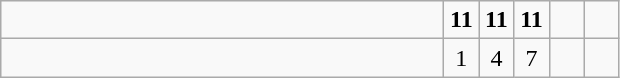<table class="wikitable">
<tr>
<td style="width:18em"></td>
<td align=center style="width:1em"><strong>11</strong></td>
<td align=center style="width:1em"><strong>11</strong></td>
<td align=center style="width:1em"><strong>11</strong></td>
<td align=center style="width:1em"></td>
<td align=center style="width:1em"></td>
</tr>
<tr>
<td style="width:18em"></td>
<td align=center style="width:1em">1</td>
<td align=center style="width:1em">4</td>
<td align=center style="width:1em">7</td>
<td align=center style="width:1em"></td>
<td align=center style="width:1em"></td>
</tr>
</table>
